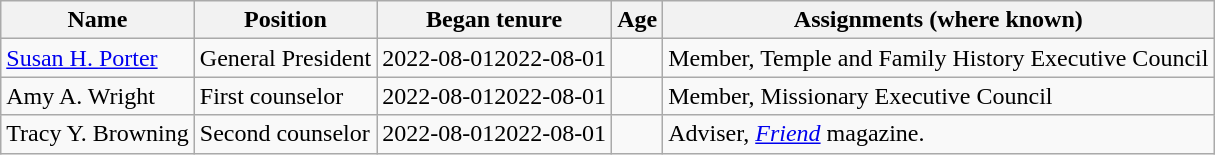<table class="wikitable sortable">
<tr>
<th>Name</th>
<th>Position</th>
<th>Began tenure</th>
<th>Age</th>
<th>Assignments (where known)</th>
</tr>
<tr>
<td><a href='#'>Susan H. Porter</a></td>
<td>General President</td>
<td><span>2022-08-01</span>2022-08-01</td>
<td></td>
<td>Member, Temple and Family History Executive Council</td>
</tr>
<tr>
<td>Amy A. Wright</td>
<td>First counselor</td>
<td><span>2022-08-01</span>2022-08-01</td>
<td></td>
<td>Member, Missionary Executive Council</td>
</tr>
<tr>
<td>Tracy Y. Browning</td>
<td>Second counselor</td>
<td><span>2022-08-01</span>2022-08-01</td>
<td></td>
<td>Adviser, <em><a href='#'>Friend</a></em> magazine.</td>
</tr>
</table>
